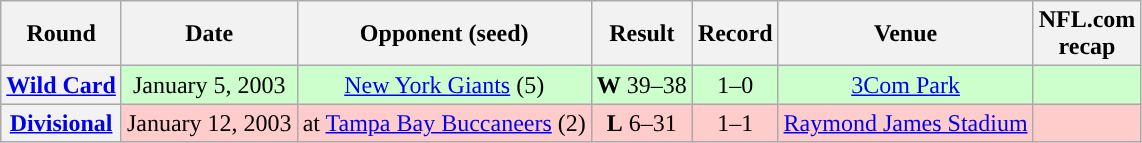<table class="wikitable" style="text-align:center">
<tr>
<th>Round</th>
<th>Date</th>
<th>Opponent (seed)</th>
<th>Result</th>
<th>Record</th>
<th>Venue</th>
<th>NFL.com<br>recap</th>
</tr>
<tr style="background:#cfc">
<th><a href='#'>Wild Card</a></th>
<td>January 5, 2003</td>
<td><a href='#'>New York Giants</a> (5)</td>
<td><strong>W</strong> 39–38</td>
<td>1–0</td>
<td><a href='#'>3Com Park</a></td>
<td></td>
</tr>
<tr style="background:#fcc">
<th><a href='#'>Divisional</a></th>
<td>January 12, 2003</td>
<td>at <a href='#'>Tampa Bay Buccaneers</a> (2)</td>
<td><strong>L</strong> 6–31</td>
<td>1–1</td>
<td><a href='#'>Raymond James Stadium</a></td>
<td></td>
</tr>
</table>
